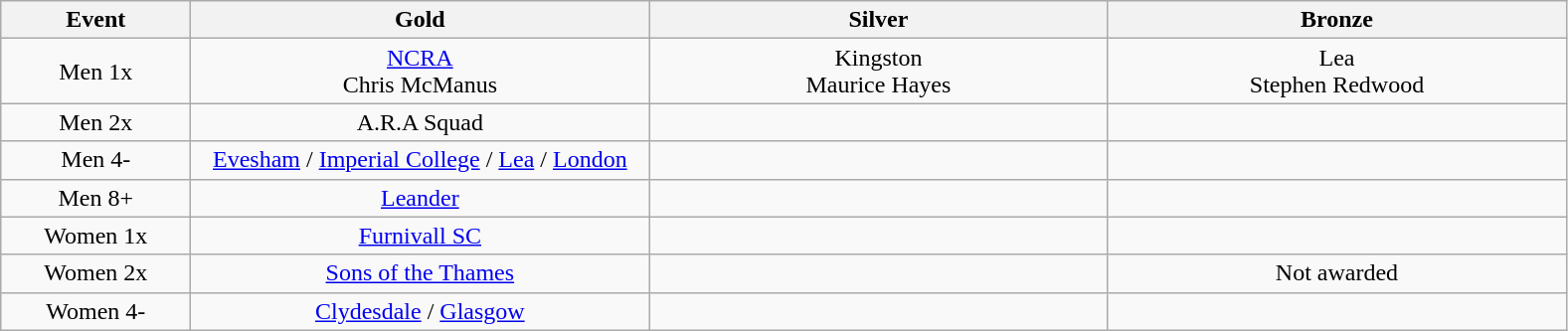<table class="wikitable" style="text-align:center">
<tr>
<th width=120>Event</th>
<th width=300>Gold</th>
<th width=300>Silver</th>
<th width=300>Bronze</th>
</tr>
<tr>
<td>Men 1x</td>
<td><a href='#'>NCRA</a><br>Chris McManus</td>
<td>Kingston<br>Maurice Hayes</td>
<td>Lea<br>Stephen Redwood</td>
</tr>
<tr>
<td>Men 2x</td>
<td>A.R.A Squad</td>
<td></td>
<td></td>
</tr>
<tr>
<td>Men 4-</td>
<td><a href='#'>Evesham</a> / <a href='#'>Imperial College</a> / <a href='#'>Lea</a> / <a href='#'>London</a></td>
<td></td>
<td></td>
</tr>
<tr>
<td>Men 8+</td>
<td><a href='#'>Leander</a></td>
<td></td>
<td></td>
</tr>
<tr>
<td>Women 1x</td>
<td><a href='#'>Furnivall SC</a></td>
<td></td>
<td></td>
</tr>
<tr>
<td>Women 2x</td>
<td><a href='#'>Sons of the Thames</a></td>
<td></td>
<td>Not awarded</td>
</tr>
<tr>
<td>Women 4-</td>
<td><a href='#'>Clydesdale</a> / <a href='#'>Glasgow</a></td>
<td></td>
<td></td>
</tr>
</table>
